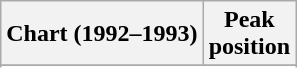<table class="wikitable sortable">
<tr>
<th>Chart (1992–1993)</th>
<th>Peak<br>position</th>
</tr>
<tr>
</tr>
<tr>
</tr>
<tr>
</tr>
</table>
